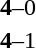<table style="text-align:center">
<tr>
<th width=223></th>
<th width=100></th>
<th width=223></th>
</tr>
<tr>
<td align=right><strong></strong></td>
<td><strong>4</strong>–0</td>
<td align=left></td>
</tr>
<tr>
<td align=right><strong></strong></td>
<td><strong>4</strong>–1</td>
<td align=left></td>
</tr>
</table>
